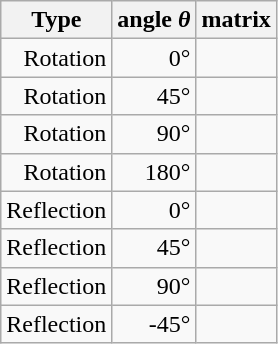<table class="wikitable" style="text-align:right">
<tr>
<th>Type</th>
<th>angle <em>θ</em></th>
<th>matrix</th>
</tr>
<tr>
<td>Rotation</td>
<td>0°</td>
<td></td>
</tr>
<tr>
<td>Rotation</td>
<td>45°</td>
<td></td>
</tr>
<tr>
<td>Rotation</td>
<td>90°</td>
<td></td>
</tr>
<tr>
<td>Rotation</td>
<td>180°</td>
<td></td>
</tr>
<tr>
<td>Reflection</td>
<td>0°</td>
<td></td>
</tr>
<tr>
<td>Reflection</td>
<td>45°</td>
<td></td>
</tr>
<tr>
<td>Reflection</td>
<td>90°</td>
<td></td>
</tr>
<tr>
<td>Reflection</td>
<td>-45°</td>
<td></td>
</tr>
</table>
